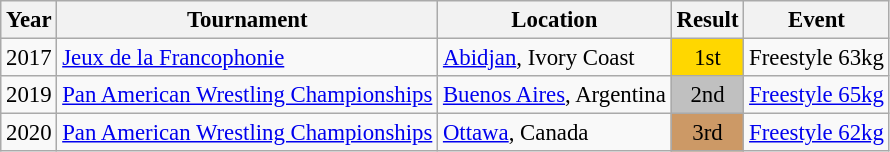<table class="wikitable" style="font-size:95%;">
<tr>
<th>Year</th>
<th>Tournament</th>
<th>Location</th>
<th>Result</th>
<th>Event</th>
</tr>
<tr>
<td>2017</td>
<td><a href='#'>Jeux de la Francophonie</a></td>
<td> <a href='#'>Abidjan</a>, Ivory Coast</td>
<td align="center" bgcolor="gold">1st</td>
<td>Freestyle 63kg</td>
</tr>
<tr>
<td>2019</td>
<td><a href='#'>Pan American Wrestling Championships</a></td>
<td> <a href='#'>Buenos Aires</a>, Argentina</td>
<td align="center" bgcolor="silver">2nd</td>
<td><a href='#'>Freestyle 65kg</a></td>
</tr>
<tr>
<td>2020</td>
<td><a href='#'>Pan American Wrestling Championships</a></td>
<td> <a href='#'>Ottawa</a>, Canada</td>
<td align="center" bgcolor="cc9966">3rd</td>
<td><a href='#'>Freestyle 62kg</a></td>
</tr>
</table>
